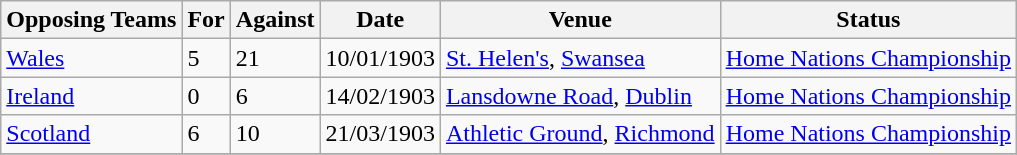<table class="wikitable">
<tr>
<th>Opposing Teams</th>
<th>For</th>
<th>Against</th>
<th>Date</th>
<th>Venue</th>
<th>Status</th>
</tr>
<tr>
<td><a href='#'>Wales</a></td>
<td>5</td>
<td>21</td>
<td>10/01/1903</td>
<td><a href='#'>St. Helen's</a>, <a href='#'>Swansea</a></td>
<td><a href='#'>Home Nations Championship</a></td>
</tr>
<tr>
<td><a href='#'>Ireland</a></td>
<td>0</td>
<td>6</td>
<td>14/02/1903</td>
<td><a href='#'>Lansdowne Road</a>, <a href='#'>Dublin</a></td>
<td><a href='#'>Home Nations Championship</a></td>
</tr>
<tr>
<td><a href='#'>Scotland</a></td>
<td>6</td>
<td>10</td>
<td>21/03/1903</td>
<td><a href='#'>Athletic Ground</a>, <a href='#'>Richmond</a></td>
<td><a href='#'>Home Nations Championship</a></td>
</tr>
<tr>
</tr>
</table>
